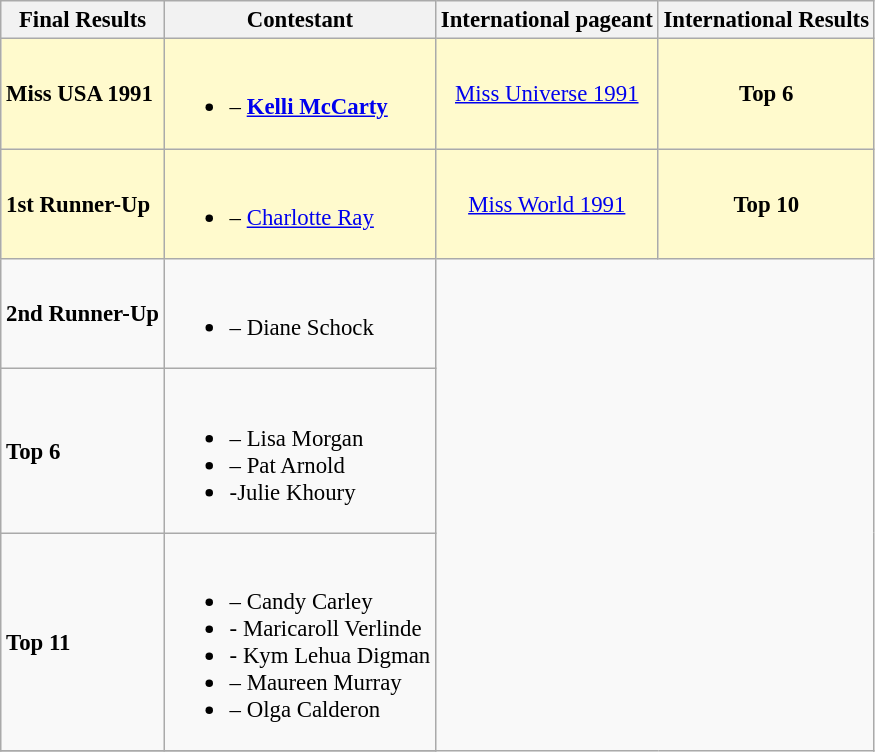<table class="wikitable" style="font-size: 95%;">
<tr>
<th>Final Results</th>
<th>Contestant</th>
<th>International pageant</th>
<th>International Results</th>
</tr>
<tr style="background-color:#FFFACD;">
<td><strong>Miss USA 1991</strong></td>
<td><br><ul><li><strong></strong> – <strong><a href='#'>Kelli McCarty</a></strong></li></ul></td>
<td style="text-align:center;"><a href='#'>Miss Universe 1991</a></td>
<td style="text-align:center;"><strong>Top 6</strong></td>
</tr>
<tr style="background-color:#FFFACD">
<td><strong>1st Runner-Up</strong></td>
<td><br><ul><li><strong></strong> – <a href='#'>Charlotte Ray</a></li></ul></td>
<td style="text-align:center;"><a href='#'>Miss World 1991</a></td>
<td style="text-align:center;"><strong>Top 10</strong></td>
</tr>
<tr>
<td><strong>2nd Runner-Up</strong></td>
<td><br><ul><li><strong></strong> – Diane Schock</li></ul></td>
</tr>
<tr>
<td><strong>Top 6</strong></td>
<td><br><ul><li><strong></strong> – Lisa Morgan</li><li><strong></strong> – Pat Arnold</li><li><strong></strong> -Julie Khoury</li></ul></td>
</tr>
<tr>
<td><strong>Top 11</strong></td>
<td><br><ul><li><strong></strong> – Candy Carley</li><li><strong> </strong> - Maricaroll Verlinde</li><li><strong> </strong> - Kym Lehua Digman</li><li><strong></strong> – Maureen Murray</li><li><strong></strong> – Olga Calderon</li></ul></td>
</tr>
<tr>
</tr>
</table>
